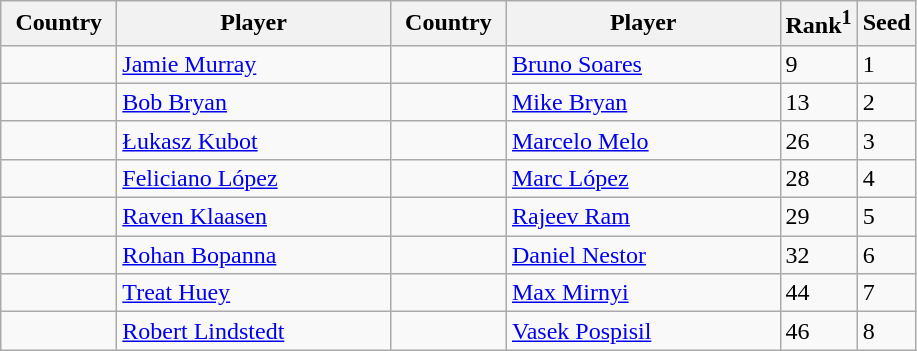<table class="sortable wikitable">
<tr>
<th width="70">Country</th>
<th width="175">Player</th>
<th width="70">Country</th>
<th width="175">Player</th>
<th>Rank<sup>1</sup></th>
<th>Seed</th>
</tr>
<tr>
<td></td>
<td><a href='#'>Jamie Murray</a></td>
<td></td>
<td><a href='#'>Bruno Soares</a></td>
<td>9</td>
<td>1</td>
</tr>
<tr>
<td></td>
<td><a href='#'>Bob Bryan</a></td>
<td></td>
<td><a href='#'>Mike Bryan</a></td>
<td>13</td>
<td>2</td>
</tr>
<tr>
<td></td>
<td><a href='#'>Łukasz Kubot</a></td>
<td></td>
<td><a href='#'>Marcelo Melo</a></td>
<td>26</td>
<td>3</td>
</tr>
<tr>
<td></td>
<td><a href='#'>Feliciano López</a></td>
<td></td>
<td><a href='#'>Marc López</a></td>
<td>28</td>
<td>4</td>
</tr>
<tr>
<td></td>
<td><a href='#'>Raven Klaasen</a></td>
<td></td>
<td><a href='#'>Rajeev Ram</a></td>
<td>29</td>
<td>5</td>
</tr>
<tr>
<td></td>
<td><a href='#'>Rohan Bopanna</a></td>
<td></td>
<td><a href='#'>Daniel Nestor</a></td>
<td>32</td>
<td>6</td>
</tr>
<tr>
<td></td>
<td><a href='#'>Treat Huey</a></td>
<td></td>
<td><a href='#'>Max Mirnyi</a></td>
<td>44</td>
<td>7</td>
</tr>
<tr>
<td></td>
<td><a href='#'>Robert Lindstedt</a></td>
<td></td>
<td><a href='#'>Vasek Pospisil</a></td>
<td>46</td>
<td>8</td>
</tr>
</table>
